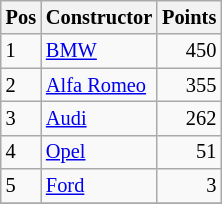<table class="wikitable"   style="font-size:   85%;">
<tr>
<th>Pos</th>
<th>Constructor</th>
<th>Points</th>
</tr>
<tr>
<td>1</td>
<td> <a href='#'>BMW</a></td>
<td align="right">450</td>
</tr>
<tr>
<td>2</td>
<td> <a href='#'>Alfa Romeo</a></td>
<td align="right">355</td>
</tr>
<tr>
<td>3</td>
<td> <a href='#'>Audi</a></td>
<td align="right">262</td>
</tr>
<tr>
<td>4</td>
<td> <a href='#'>Opel</a></td>
<td align="right">51</td>
</tr>
<tr>
<td>5</td>
<td> <a href='#'>Ford</a></td>
<td align="right">3</td>
</tr>
<tr>
</tr>
</table>
